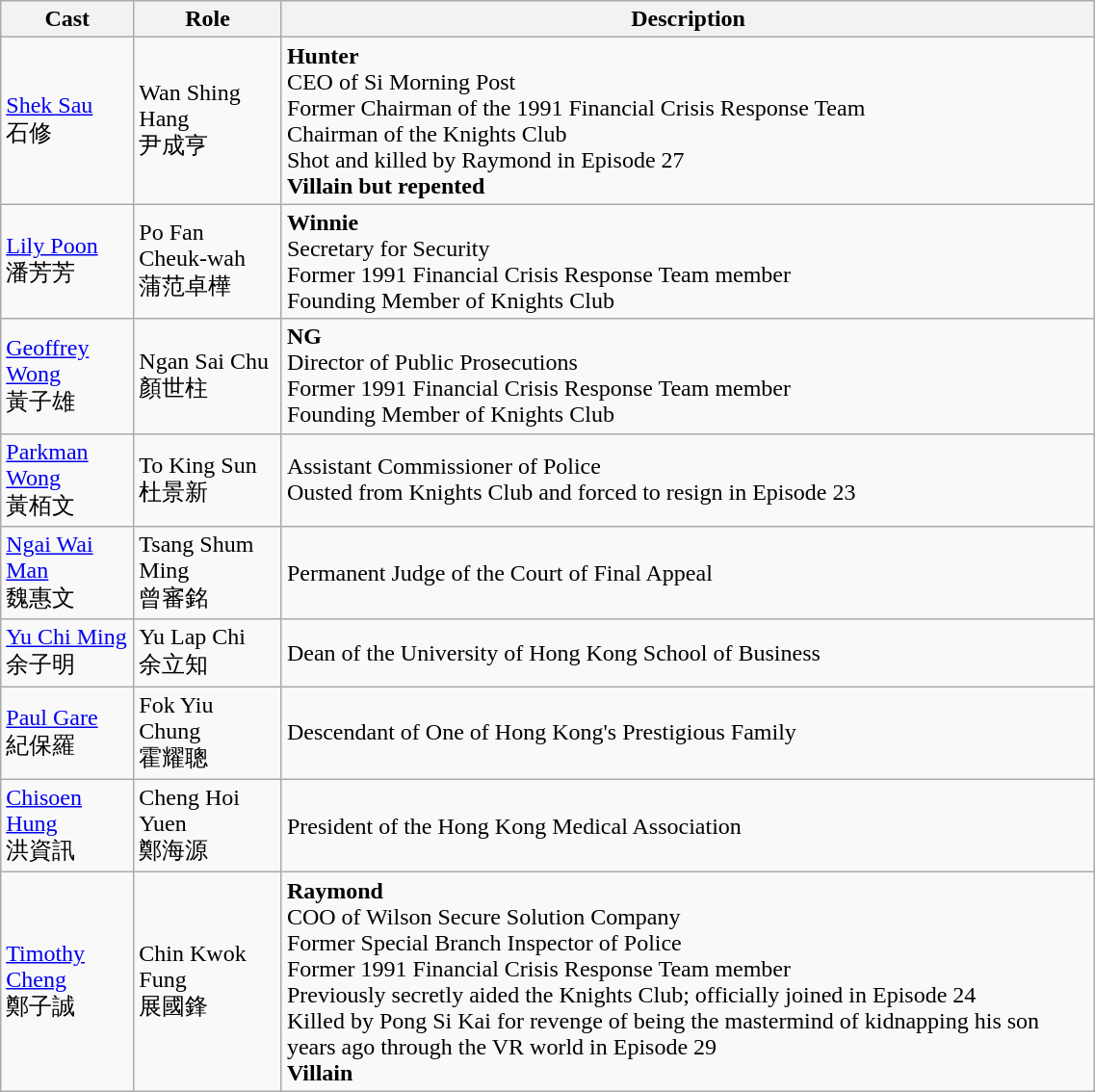<table class="wikitable" width="60%">
<tr>
<th>Cast</th>
<th>Role</th>
<th>Description</th>
</tr>
<tr>
<td><a href='#'>Shek Sau</a> <br> 石修</td>
<td>Wan Shing Hang <br> 尹成亨</td>
<td><strong>Hunter</strong> <br> CEO of Si Morning Post <br> Former Chairman of the 1991 Financial Crisis Response Team <br> Chairman of the Knights Club <br> Shot and killed by Raymond in Episode 27<br><strong>Villain but repented</strong></td>
</tr>
<tr>
<td><a href='#'>Lily Poon</a> <br> 潘芳芳</td>
<td>Po Fan Cheuk-wah <br> 蒲范卓樺</td>
<td><strong>Winnie</strong><br> Secretary for Security <br> Former 1991 Financial Crisis Response Team member <br> Founding Member of Knights Club</td>
</tr>
<tr>
<td><a href='#'>Geoffrey Wong</a> <br> 黃子雄</td>
<td>Ngan Sai Chu <br> 顏世柱</td>
<td><strong>NG</strong><br>Director of Public Prosecutions <br> Former 1991 Financial Crisis Response Team member <br> Founding Member of Knights Club</td>
</tr>
<tr>
<td><a href='#'>Parkman Wong</a> <br> 黃栢文</td>
<td>To King Sun <br> 杜景新</td>
<td>Assistant Commissioner of Police <br> Ousted from Knights Club and forced to resign in Episode 23</td>
</tr>
<tr>
<td><a href='#'>Ngai Wai Man</a> <br> 魏惠文</td>
<td>Tsang Shum Ming <br> 曾審銘</td>
<td>Permanent Judge of the Court of Final Appeal</td>
</tr>
<tr>
<td><a href='#'>Yu Chi Ming</a> <br> 余子明</td>
<td>Yu Lap Chi <br> 余立知</td>
<td>Dean of the University of Hong Kong School of Business</td>
</tr>
<tr>
<td><a href='#'>Paul Gare</a> <br> 紀保羅</td>
<td>Fok Yiu Chung <br> 霍耀聰</td>
<td>Descendant of One of Hong Kong's Prestigious Family</td>
</tr>
<tr>
<td><a href='#'>Chisoen Hung</a> <br> 洪資訊</td>
<td>Cheng Hoi Yuen <br> 鄭海源</td>
<td>President of the Hong Kong Medical Association</td>
</tr>
<tr>
<td><a href='#'>Timothy Cheng</a> <br> 鄭子誠</td>
<td>Chin Kwok Fung <br> 展國鋒</td>
<td><strong>Raymond</strong> <br> COO of Wilson Secure Solution Company <br> Former Special Branch Inspector of Police <br> Former 1991 Financial Crisis Response Team member <br> Previously secretly aided the Knights Club; officially joined in Episode 24 <br> Killed by Pong Si Kai for revenge of being the mastermind of kidnapping his son years ago through the VR world in Episode 29<br><strong>Villain</strong></td>
</tr>
</table>
